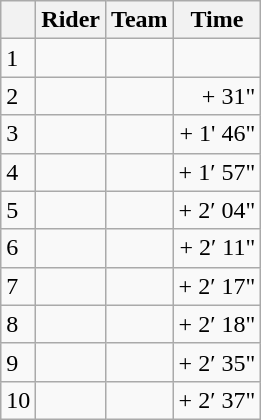<table class="wikitable">
<tr>
<th></th>
<th>Rider</th>
<th>Team</th>
<th>Time</th>
</tr>
<tr>
<td>1</td>
<td> </td>
<td></td>
<td style="text-align:right;"></td>
</tr>
<tr>
<td>2</td>
<td></td>
<td></td>
<td style="text-align:right;">+ 31"</td>
</tr>
<tr>
<td>3</td>
<td></td>
<td></td>
<td style="text-align:right;">+ 1' 46"</td>
</tr>
<tr>
<td>4</td>
<td></td>
<td></td>
<td style="text-align:right;">+ 1′ 57"</td>
</tr>
<tr>
<td>5</td>
<td></td>
<td></td>
<td style="text-align:right;">+ 2′ 04"</td>
</tr>
<tr>
<td>6</td>
<td></td>
<td></td>
<td style="text-align:right;">+ 2′ 11"</td>
</tr>
<tr>
<td>7</td>
<td></td>
<td></td>
<td style="text-align:right;">+ 2′ 17"</td>
</tr>
<tr>
<td>8</td>
<td></td>
<td></td>
<td style="text-align:right;">+ 2′ 18"</td>
</tr>
<tr>
<td>9</td>
<td></td>
<td></td>
<td style="text-align:right;">+ 2′ 35"</td>
</tr>
<tr>
<td>10</td>
<td></td>
<td></td>
<td style="text-align:right;">+ 2′ 37"</td>
</tr>
</table>
